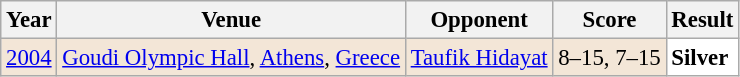<table class="sortable wikitable" style="font-size: 95%;">
<tr>
<th>Year</th>
<th>Venue</th>
<th>Opponent</th>
<th>Score</th>
<th>Result</th>
</tr>
<tr style="background:#F3E6D7">
<td align="center"><a href='#'>2004</a></td>
<td align="left"><a href='#'>Goudi Olympic Hall</a>, <a href='#'>Athens</a>, <a href='#'>Greece</a></td>
<td align="left"> <a href='#'>Taufik Hidayat</a></td>
<td align="left">8–15, 7–15</td>
<td style="text-align:left; background:white"> <strong>Silver</strong></td>
</tr>
</table>
